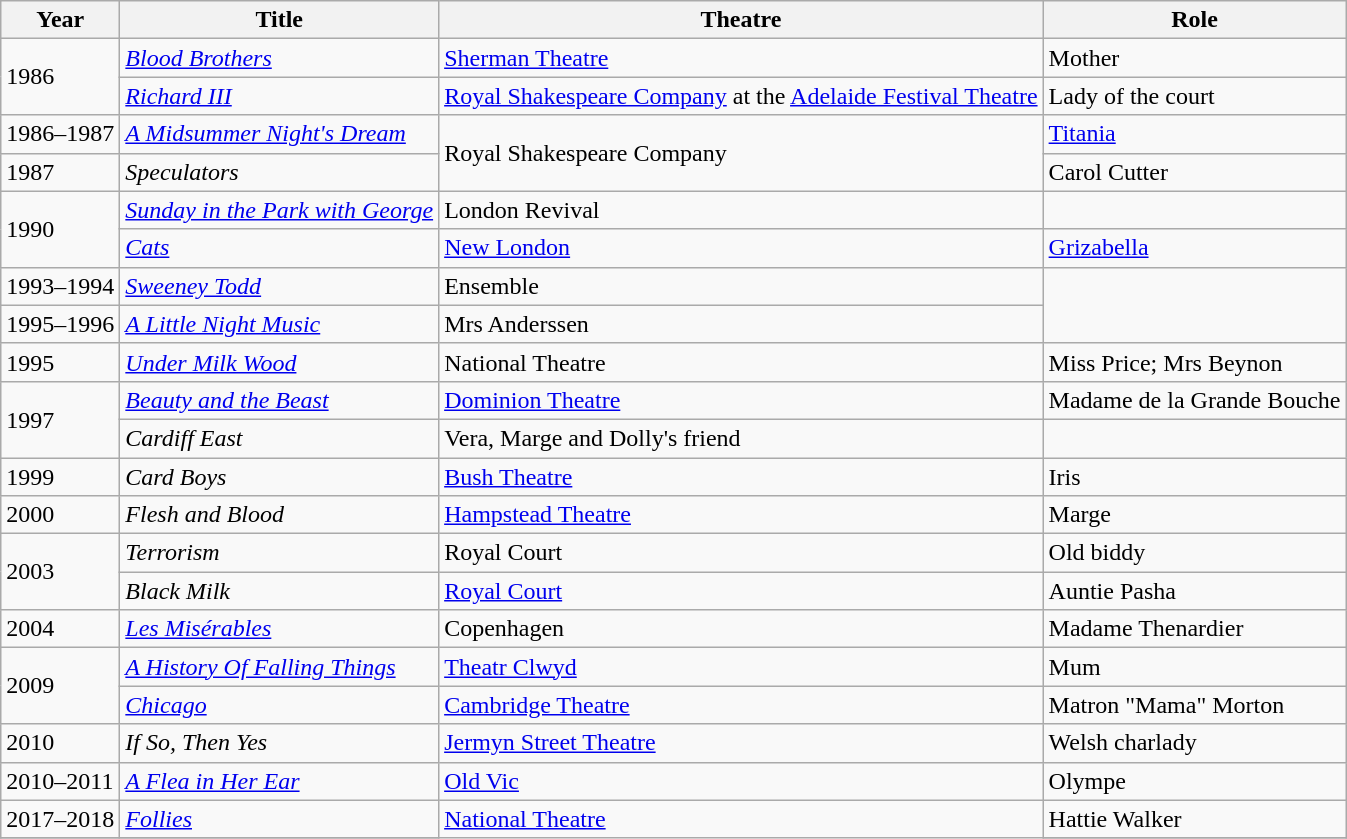<table class="wikitable sortable">
<tr>
<th>Year</th>
<th>Title</th>
<th>Theatre</th>
<th>Role</th>
</tr>
<tr>
<td rowspan="2">1986</td>
<td><em><a href='#'>Blood Brothers</a></em></td>
<td><a href='#'>Sherman Theatre</a></td>
<td>Mother</td>
</tr>
<tr>
<td><em><a href='#'>Richard III</a></em></td>
<td><a href='#'>Royal Shakespeare Company</a> at the <a href='#'>Adelaide Festival Theatre</a></td>
<td>Lady of the court</td>
</tr>
<tr>
<td>1986–1987</td>
<td><em><a href='#'>A Midsummer Night's Dream</a></em></td>
<td rowspan="2">Royal Shakespeare Company</td>
<td><a href='#'>Titania</a></td>
</tr>
<tr>
<td>1987</td>
<td><em>Speculators</em></td>
<td>Carol Cutter</td>
</tr>
<tr>
<td rowspan="2">1990</td>
<td><em><a href='#'>Sunday in the Park with George</a></em></td>
<td>London Revival</td>
<td></td>
</tr>
<tr>
<td><em><a href='#'>Cats</a></em></td>
<td><a href='#'>New London</a></td>
<td><a href='#'>Grizabella</a></td>
</tr>
<tr>
<td>1993–1994</td>
<td><em><a href='#'>Sweeney Todd</a></em></td>
<td>Ensemble</td>
</tr>
<tr>
<td>1995–1996</td>
<td><em><a href='#'>A Little Night Music</a></em></td>
<td>Mrs Anderssen</td>
</tr>
<tr>
<td>1995</td>
<td><em><a href='#'>Under Milk Wood</a></em></td>
<td>National Theatre</td>
<td>Miss Price; Mrs Beynon</td>
</tr>
<tr>
<td rowspan="2">1997</td>
<td><em><a href='#'>Beauty and the Beast</a></em></td>
<td><a href='#'>Dominion Theatre</a></td>
<td>Madame de la Grande Bouche</td>
</tr>
<tr>
<td><em>Cardiff East</em></td>
<td>Vera, Marge and Dolly's friend</td>
</tr>
<tr>
<td>1999</td>
<td><em>Card Boys</em></td>
<td><a href='#'>Bush Theatre</a></td>
<td>Iris</td>
</tr>
<tr>
<td>2000</td>
<td><em>Flesh and Blood</em></td>
<td><a href='#'>Hampstead Theatre</a></td>
<td>Marge</td>
</tr>
<tr>
<td rowspan="2">2003</td>
<td><em>Terrorism</em></td>
<td>Royal Court</td>
<td>Old biddy</td>
</tr>
<tr>
<td><em>Black Milk</em></td>
<td><a href='#'>Royal Court</a></td>
<td>Auntie Pasha</td>
</tr>
<tr>
<td>2004</td>
<td><em><a href='#'>Les Misérables</a></em></td>
<td>Copenhagen</td>
<td>Madame Thenardier</td>
</tr>
<tr>
<td rowspan="2">2009</td>
<td><em><a href='#'>A History Of Falling Things</a></em></td>
<td><a href='#'>Theatr Clwyd</a></td>
<td>Mum</td>
</tr>
<tr>
<td><em><a href='#'>Chicago</a></em></td>
<td><a href='#'>Cambridge Theatre</a></td>
<td>Matron "Mama" Morton</td>
</tr>
<tr>
<td>2010</td>
<td><em>If So, Then Yes</em></td>
<td><a href='#'>Jermyn Street Theatre</a></td>
<td>Welsh charlady</td>
</tr>
<tr>
<td>2010–2011</td>
<td><em><a href='#'>A Flea in Her Ear</a></em></td>
<td><a href='#'>Old Vic</a></td>
<td>Olympe</td>
</tr>
<tr>
<td>2017–2018</td>
<td><em><a href='#'>Follies</a></em></td>
<td rowspan="4"><a href='#'>National Theatre</a></td>
<td>Hattie Walker</td>
</tr>
<tr>
</tr>
</table>
